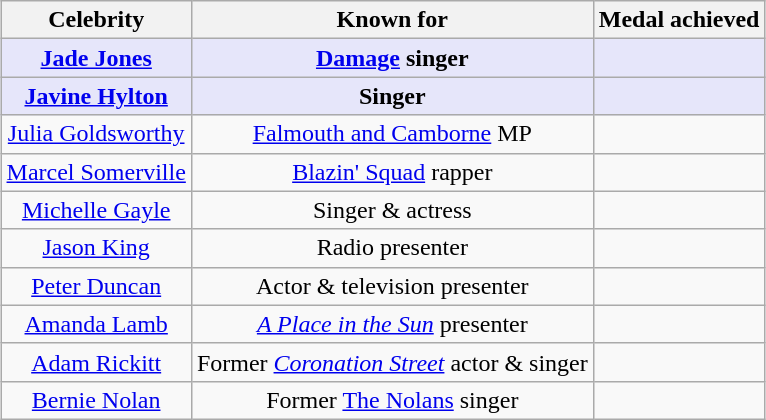<table class="wikitable" style="margin: auto; text-align: center;">
<tr>
<th>Celebrity</th>
<th>Known for</th>
<th>Medal achieved</th>
</tr>
<tr>
<td style="background:lavender"><strong><a href='#'>Jade Jones</a></strong></td>
<td style="background:lavender"><strong><a href='#'>Damage</a> singer</strong></td>
<td style="background:lavender"></td>
</tr>
<tr>
<td style="background:lavender"><strong><a href='#'>Javine Hylton</a></strong></td>
<td style="background:lavender"><strong>Singer</strong></td>
<td style="background:lavender"><strong></strong></td>
</tr>
<tr>
<td><a href='#'>Julia Goldsworthy</a></td>
<td><a href='#'>Falmouth and Camborne</a> MP</td>
<td></td>
</tr>
<tr>
<td><a href='#'>Marcel Somerville</a></td>
<td><a href='#'>Blazin' Squad</a> rapper</td>
<td></td>
</tr>
<tr>
<td><a href='#'>Michelle Gayle</a></td>
<td>Singer & actress</td>
<td></td>
</tr>
<tr>
<td><a href='#'>Jason King</a></td>
<td>Radio presenter</td>
<td></td>
</tr>
<tr>
<td><a href='#'>Peter Duncan</a></td>
<td>Actor & television presenter</td>
<td></td>
</tr>
<tr>
<td><a href='#'>Amanda Lamb</a></td>
<td><em><a href='#'>A Place in the Sun</a></em> presenter</td>
<td></td>
</tr>
<tr>
<td><a href='#'>Adam Rickitt</a></td>
<td>Former <em><a href='#'>Coronation Street</a></em> actor & singer</td>
<td></td>
</tr>
<tr>
<td><a href='#'>Bernie Nolan</a></td>
<td>Former <a href='#'>The Nolans</a> singer</td>
<td></td>
</tr>
</table>
